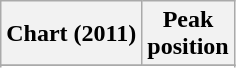<table class="wikitable sortable plainrowheaders" style="text-align:center">
<tr>
<th scope="col">Chart (2011)</th>
<th scope="col">Peak<br>position</th>
</tr>
<tr>
</tr>
<tr>
</tr>
</table>
